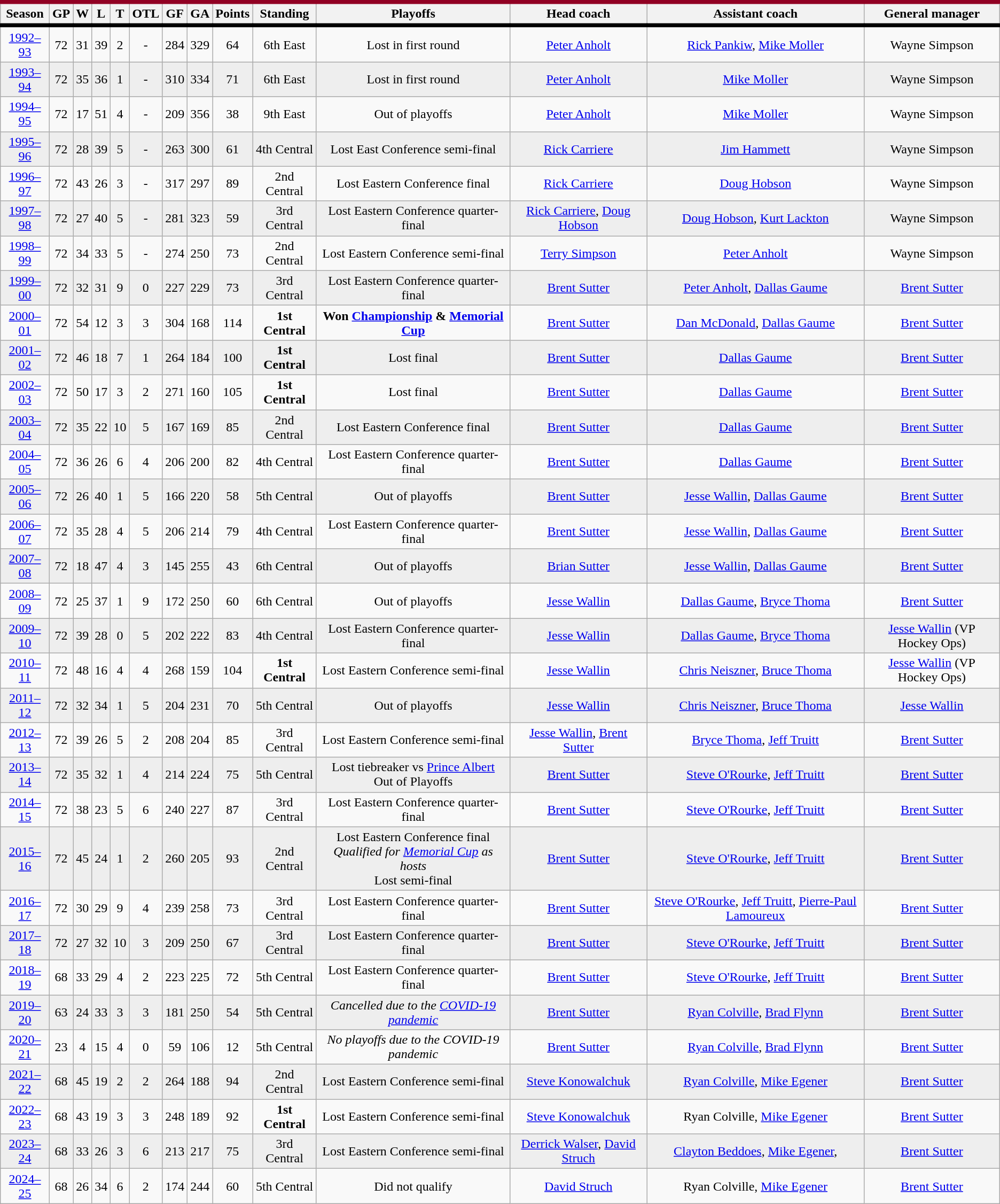<table class="wikitable" style="text-align:center">
<tr style="background:#dddddd; border-top:#910023 5px solid; border-bottom:#000000 5px solid;">
<th>Season</th>
<th>GP</th>
<th>W</th>
<th>L</th>
<th>T</th>
<th>OTL</th>
<th>GF</th>
<th>GA</th>
<th>Points</th>
<th>Standing</th>
<th>Playoffs</th>
<th>Head coach</th>
<th>Assistant coach</th>
<th>General manager</th>
</tr>
<tr align="center">
<td><a href='#'>1992–93</a></td>
<td>72</td>
<td>31</td>
<td>39</td>
<td>2</td>
<td>-</td>
<td>284</td>
<td>329</td>
<td>64</td>
<td>6th East</td>
<td>Lost in first round</td>
<td><a href='#'>Peter Anholt</a></td>
<td><a href='#'>Rick Pankiw</a>, <a href='#'>Mike Moller</a></td>
<td>Wayne Simpson</td>
</tr>
<tr align="center" bgcolor="#eeeeee">
<td><a href='#'>1993–94</a></td>
<td>72</td>
<td>35</td>
<td>36</td>
<td>1</td>
<td>-</td>
<td>310</td>
<td>334</td>
<td>71</td>
<td>6th East</td>
<td>Lost in first round</td>
<td><a href='#'>Peter Anholt</a></td>
<td><a href='#'>Mike Moller</a></td>
<td>Wayne Simpson</td>
</tr>
<tr align="center">
<td><a href='#'>1994–95</a></td>
<td>72</td>
<td>17</td>
<td>51</td>
<td>4</td>
<td>-</td>
<td>209</td>
<td>356</td>
<td>38</td>
<td>9th East</td>
<td>Out of playoffs</td>
<td><a href='#'>Peter Anholt</a></td>
<td><a href='#'>Mike Moller</a></td>
<td>Wayne Simpson</td>
</tr>
<tr align="center" bgcolor="#eeeeee">
<td><a href='#'>1995–96</a></td>
<td>72</td>
<td>28</td>
<td>39</td>
<td>5</td>
<td>-</td>
<td>263</td>
<td>300</td>
<td>61</td>
<td>4th Central</td>
<td>Lost East Conference semi-final</td>
<td><a href='#'>Rick Carriere</a></td>
<td><a href='#'>Jim Hammett</a></td>
<td>Wayne Simpson</td>
</tr>
<tr align="center">
<td><a href='#'>1996–97</a></td>
<td>72</td>
<td>43</td>
<td>26</td>
<td>3</td>
<td>-</td>
<td>317</td>
<td>297</td>
<td>89</td>
<td>2nd Central</td>
<td>Lost Eastern Conference final</td>
<td><a href='#'>Rick Carriere</a></td>
<td><a href='#'>Doug Hobson</a></td>
<td>Wayne Simpson</td>
</tr>
<tr align="center" bgcolor="#eeeeee">
<td><a href='#'>1997–98</a></td>
<td>72</td>
<td>27</td>
<td>40</td>
<td>5</td>
<td>-</td>
<td>281</td>
<td>323</td>
<td>59</td>
<td>3rd Central</td>
<td>Lost Eastern Conference quarter-final</td>
<td><a href='#'>Rick Carriere</a>, <a href='#'>Doug Hobson</a></td>
<td><a href='#'>Doug Hobson</a>, <a href='#'>Kurt Lackton</a></td>
<td>Wayne Simpson</td>
</tr>
<tr align="center">
<td><a href='#'>1998–99</a></td>
<td>72</td>
<td>34</td>
<td>33</td>
<td>5</td>
<td>-</td>
<td>274</td>
<td>250</td>
<td>73</td>
<td>2nd Central</td>
<td>Lost Eastern Conference semi-final</td>
<td><a href='#'>Terry Simpson</a></td>
<td><a href='#'>Peter Anholt</a></td>
<td>Wayne Simpson</td>
</tr>
<tr align="center" bgcolor="#eeeeee">
<td><a href='#'>1999–00</a></td>
<td>72</td>
<td>32</td>
<td>31</td>
<td>9</td>
<td>0</td>
<td>227</td>
<td>229</td>
<td>73</td>
<td>3rd Central</td>
<td>Lost Eastern Conference quarter-final</td>
<td><a href='#'>Brent Sutter</a></td>
<td><a href='#'>Peter Anholt</a>, <a href='#'>Dallas Gaume</a></td>
<td><a href='#'>Brent Sutter</a></td>
</tr>
<tr align="center">
<td><a href='#'>2000–01</a></td>
<td>72</td>
<td>54</td>
<td>12</td>
<td>3</td>
<td>3</td>
<td>304</td>
<td>168</td>
<td>114</td>
<td><strong>1st Central</strong></td>
<td><strong>Won <a href='#'>Championship</a> & <a href='#'>Memorial Cup</a></strong></td>
<td><a href='#'>Brent Sutter</a></td>
<td><a href='#'>Dan McDonald</a>, <a href='#'>Dallas Gaume</a></td>
<td><a href='#'>Brent Sutter</a></td>
</tr>
<tr align="center" bgcolor="#eeeeee">
<td><a href='#'>2001–02</a></td>
<td>72</td>
<td>46</td>
<td>18</td>
<td>7</td>
<td>1</td>
<td>264</td>
<td>184</td>
<td>100</td>
<td><strong>1st Central</strong></td>
<td>Lost final</td>
<td><a href='#'>Brent Sutter</a></td>
<td><a href='#'>Dallas Gaume</a></td>
<td><a href='#'>Brent Sutter</a></td>
</tr>
<tr align="center">
<td><a href='#'>2002–03</a></td>
<td>72</td>
<td>50</td>
<td>17</td>
<td>3</td>
<td>2</td>
<td>271</td>
<td>160</td>
<td>105</td>
<td><strong>1st Central</strong></td>
<td>Lost final</td>
<td><a href='#'>Brent Sutter</a></td>
<td><a href='#'>Dallas Gaume</a></td>
<td><a href='#'>Brent Sutter</a></td>
</tr>
<tr align="center" bgcolor="#eeeeee">
<td><a href='#'>2003–04</a></td>
<td>72</td>
<td>35</td>
<td>22</td>
<td>10</td>
<td>5</td>
<td>167</td>
<td>169</td>
<td>85</td>
<td>2nd Central</td>
<td>Lost Eastern Conference final</td>
<td><a href='#'>Brent Sutter</a></td>
<td><a href='#'>Dallas Gaume</a></td>
<td><a href='#'>Brent Sutter</a></td>
</tr>
<tr align="center">
<td><a href='#'>2004–05</a></td>
<td>72</td>
<td>36</td>
<td>26</td>
<td>6</td>
<td>4</td>
<td>206</td>
<td>200</td>
<td>82</td>
<td>4th Central</td>
<td>Lost Eastern Conference quarter-final</td>
<td><a href='#'>Brent Sutter</a></td>
<td><a href='#'>Dallas Gaume</a></td>
<td><a href='#'>Brent Sutter</a></td>
</tr>
<tr align="center" bgcolor="#eeeeee">
<td><a href='#'>2005–06</a></td>
<td>72</td>
<td>26</td>
<td>40</td>
<td>1</td>
<td>5</td>
<td>166</td>
<td>220</td>
<td>58</td>
<td>5th Central</td>
<td>Out of playoffs</td>
<td><a href='#'>Brent Sutter</a></td>
<td><a href='#'>Jesse Wallin</a>, <a href='#'>Dallas Gaume</a></td>
<td><a href='#'>Brent Sutter</a></td>
</tr>
<tr align="center">
<td><a href='#'>2006–07</a></td>
<td>72</td>
<td>35</td>
<td>28</td>
<td>4</td>
<td>5</td>
<td>206</td>
<td>214</td>
<td>79</td>
<td>4th Central</td>
<td>Lost Eastern Conference quarter-final</td>
<td><a href='#'>Brent Sutter</a></td>
<td><a href='#'>Jesse Wallin</a>, <a href='#'>Dallas Gaume</a></td>
<td><a href='#'>Brent Sutter</a></td>
</tr>
<tr align="center" bgcolor="#eeeeee">
<td><a href='#'>2007–08</a></td>
<td>72</td>
<td>18</td>
<td>47</td>
<td>4</td>
<td>3</td>
<td>145</td>
<td>255</td>
<td>43</td>
<td>6th Central</td>
<td>Out of playoffs</td>
<td><a href='#'>Brian Sutter</a></td>
<td><a href='#'>Jesse Wallin</a>, <a href='#'>Dallas Gaume</a></td>
<td><a href='#'>Brent Sutter</a></td>
</tr>
<tr align="center">
<td><a href='#'>2008–09</a></td>
<td>72</td>
<td>25</td>
<td>37</td>
<td>1</td>
<td>9</td>
<td>172</td>
<td>250</td>
<td>60</td>
<td>6th Central</td>
<td>Out of playoffs</td>
<td><a href='#'>Jesse Wallin</a></td>
<td><a href='#'>Dallas Gaume</a>, <a href='#'>Bryce Thoma</a></td>
<td><a href='#'>Brent Sutter</a></td>
</tr>
<tr align="center" bgcolor="#eeeeee">
<td><a href='#'>2009–10</a></td>
<td>72</td>
<td>39</td>
<td>28</td>
<td>0</td>
<td>5</td>
<td>202</td>
<td>222</td>
<td>83</td>
<td>4th Central</td>
<td>Lost Eastern Conference quarter-final</td>
<td><a href='#'>Jesse Wallin</a></td>
<td><a href='#'>Dallas Gaume</a>, <a href='#'>Bryce Thoma</a></td>
<td><a href='#'>Jesse Wallin</a> (VP Hockey Ops)</td>
</tr>
<tr align="center">
<td><a href='#'>2010–11</a></td>
<td>72</td>
<td>48</td>
<td>16</td>
<td>4</td>
<td>4</td>
<td>268</td>
<td>159</td>
<td>104</td>
<td><strong>1st Central</strong></td>
<td>Lost Eastern Conference semi-final</td>
<td><a href='#'>Jesse Wallin</a></td>
<td><a href='#'>Chris Neiszner</a>, <a href='#'>Bruce Thoma</a></td>
<td><a href='#'>Jesse Wallin</a> (VP Hockey Ops)</td>
</tr>
<tr align="center" bgcolor="#eeeeee">
<td><a href='#'>2011–12</a></td>
<td>72</td>
<td>32</td>
<td>34</td>
<td>1</td>
<td>5</td>
<td>204</td>
<td>231</td>
<td>70</td>
<td>5th Central</td>
<td>Out of playoffs</td>
<td><a href='#'>Jesse Wallin</a></td>
<td><a href='#'>Chris Neiszner</a>, <a href='#'>Bruce Thoma</a></td>
<td><a href='#'>Jesse Wallin</a></td>
</tr>
<tr align="center">
<td><a href='#'>2012–13</a></td>
<td>72</td>
<td>39</td>
<td>26</td>
<td>5</td>
<td>2</td>
<td>208</td>
<td>204</td>
<td>85</td>
<td>3rd Central</td>
<td>Lost Eastern Conference semi-final</td>
<td><a href='#'>Jesse Wallin</a>, <a href='#'>Brent Sutter</a></td>
<td><a href='#'>Bryce Thoma</a>, <a href='#'>Jeff Truitt</a></td>
<td><a href='#'>Brent Sutter</a></td>
</tr>
<tr align="center" bgcolor="#eeeeee">
<td><a href='#'>2013–14</a></td>
<td>72</td>
<td>35</td>
<td>32</td>
<td>1</td>
<td>4</td>
<td>214</td>
<td>224</td>
<td>75</td>
<td>5th Central</td>
<td>Lost tiebreaker vs <a href='#'>Prince Albert</a><br>Out of Playoffs</td>
<td><a href='#'>Brent Sutter</a></td>
<td><a href='#'>Steve O'Rourke</a>, <a href='#'>Jeff Truitt</a></td>
<td><a href='#'>Brent Sutter</a></td>
</tr>
<tr align="center">
<td><a href='#'>2014–15</a></td>
<td>72</td>
<td>38</td>
<td>23</td>
<td>5</td>
<td>6</td>
<td>240</td>
<td>227</td>
<td>87</td>
<td>3rd Central</td>
<td>Lost Eastern Conference quarter-final</td>
<td><a href='#'>Brent Sutter</a></td>
<td><a href='#'>Steve O'Rourke</a>, <a href='#'>Jeff Truitt</a></td>
<td><a href='#'>Brent Sutter</a></td>
</tr>
<tr align="center" bgcolor="#eeeeee">
<td><a href='#'>2015–16</a></td>
<td>72</td>
<td>45</td>
<td>24</td>
<td>1</td>
<td>2</td>
<td>260</td>
<td>205</td>
<td>93</td>
<td>2nd Central</td>
<td>Lost Eastern Conference final<br><em>Qualified for <a href='#'>Memorial Cup</a> as hosts</em> <br> Lost semi-final</td>
<td><a href='#'>Brent Sutter</a></td>
<td><a href='#'>Steve O'Rourke</a>, <a href='#'>Jeff Truitt</a></td>
<td><a href='#'>Brent Sutter</a></td>
</tr>
<tr align="center">
<td><a href='#'>2016–17</a></td>
<td>72</td>
<td>30</td>
<td>29</td>
<td>9</td>
<td>4</td>
<td>239</td>
<td>258</td>
<td>73</td>
<td>3rd Central</td>
<td>Lost Eastern Conference quarter-final</td>
<td><a href='#'>Brent Sutter</a></td>
<td><a href='#'>Steve O'Rourke</a>, <a href='#'>Jeff Truitt</a>, <a href='#'>Pierre-Paul Lamoureux</a></td>
<td><a href='#'>Brent Sutter</a></td>
</tr>
<tr align="center" bgcolor="#eeeeee">
<td><a href='#'>2017–18</a></td>
<td>72</td>
<td>27</td>
<td>32</td>
<td>10</td>
<td>3</td>
<td>209</td>
<td>250</td>
<td>67</td>
<td>3rd Central</td>
<td>Lost Eastern Conference quarter-final</td>
<td><a href='#'>Brent Sutter</a></td>
<td><a href='#'>Steve O'Rourke</a>, <a href='#'>Jeff Truitt</a></td>
<td><a href='#'>Brent Sutter</a></td>
</tr>
<tr align="center">
<td><a href='#'>2018–19</a></td>
<td>68</td>
<td>33</td>
<td>29</td>
<td>4</td>
<td>2</td>
<td>223</td>
<td>225</td>
<td>72</td>
<td>5th Central</td>
<td>Lost Eastern Conference quarter-final</td>
<td><a href='#'>Brent Sutter</a></td>
<td><a href='#'>Steve O'Rourke</a>, <a href='#'>Jeff Truitt</a></td>
<td><a href='#'>Brent Sutter</a></td>
</tr>
<tr align="center" bgcolor="#eeeeee">
<td><a href='#'>2019–20</a></td>
<td>63</td>
<td>24</td>
<td>33</td>
<td>3</td>
<td>3</td>
<td>181</td>
<td>250</td>
<td>54</td>
<td>5th Central</td>
<td><em>Cancelled due to the <a href='#'>COVID-19 pandemic</a></em></td>
<td><a href='#'>Brent Sutter</a></td>
<td><a href='#'>Ryan Colville</a>, <a href='#'>Brad Flynn</a></td>
<td><a href='#'>Brent Sutter</a></td>
</tr>
<tr align="center">
<td><a href='#'>2020–21</a></td>
<td>23</td>
<td>4</td>
<td>15</td>
<td>4</td>
<td>0</td>
<td>59</td>
<td>106</td>
<td>12</td>
<td>5th Central</td>
<td><em>No playoffs due to the COVID-19 pandemic</em></td>
<td><a href='#'>Brent Sutter</a></td>
<td><a href='#'>Ryan Colville</a>, <a href='#'>Brad Flynn</a></td>
<td><a href='#'>Brent Sutter</a></td>
</tr>
<tr align="center" bgcolor="#eeeeee">
<td><a href='#'>2021–22</a></td>
<td>68</td>
<td>45</td>
<td>19</td>
<td>2</td>
<td>2</td>
<td>264</td>
<td>188</td>
<td>94</td>
<td>2nd Central</td>
<td>Lost Eastern Conference semi-final</td>
<td><a href='#'>Steve Konowalchuk</a></td>
<td><a href='#'>Ryan Colville</a>, <a href='#'>Mike Egener</a></td>
<td><a href='#'>Brent Sutter</a></td>
</tr>
<tr align="center">
<td><a href='#'>2022–23</a></td>
<td>68</td>
<td>43</td>
<td>19</td>
<td>3</td>
<td>3</td>
<td>248</td>
<td>189</td>
<td>92</td>
<td><strong>1st Central</strong></td>
<td>Lost Eastern Conference semi-final</td>
<td><a href='#'>Steve Konowalchuk</a></td>
<td>Ryan Colville, <a href='#'>Mike Egener</a></td>
<td><a href='#'>Brent Sutter</a></td>
</tr>
<tr align="center" bgcolor="#eeeeee">
<td><a href='#'>2023–24</a></td>
<td>68</td>
<td>33</td>
<td>26</td>
<td>3</td>
<td>6</td>
<td>213</td>
<td>217</td>
<td>75</td>
<td>3rd Central</td>
<td>Lost Eastern Conference semi-final</td>
<td><a href='#'>Derrick Walser</a>, <a href='#'>David Struch</a></td>
<td><a href='#'>Clayton Beddoes</a>, <a href='#'>Mike Egener</a>,</td>
<td><a href='#'>Brent Sutter</a></td>
</tr>
<tr align="center">
<td><a href='#'>2024–25</a></td>
<td>68</td>
<td>26</td>
<td>34</td>
<td>6</td>
<td>2</td>
<td>174</td>
<td>244</td>
<td>60</td>
<td>5th Central</td>
<td>Did not qualify</td>
<td><a href='#'>David Struch</a></td>
<td>Ryan Colville, <a href='#'>Mike Egener</a></td>
<td><a href='#'>Brent Sutter</a></td>
</tr>
</table>
